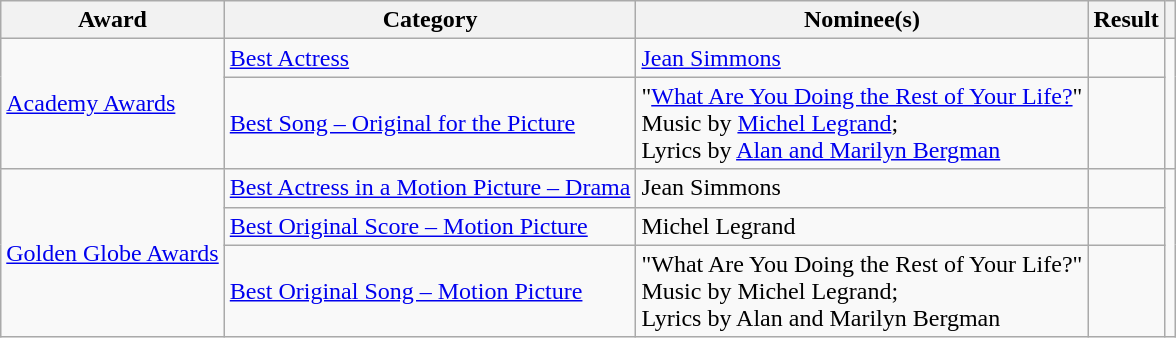<table class="wikitable">
<tr>
<th>Award</th>
<th>Category</th>
<th>Nominee(s)</th>
<th>Result</th>
<th></th>
</tr>
<tr>
<td rowspan="2"><a href='#'>Academy Awards</a></td>
<td><a href='#'>Best Actress</a></td>
<td><a href='#'>Jean Simmons</a></td>
<td></td>
<td align="center" rowspan="2"></td>
</tr>
<tr>
<td><a href='#'>Best Song – Original for the Picture</a></td>
<td>"<a href='#'>What Are You Doing the Rest of Your Life?</a>" <br> Music by <a href='#'>Michel Legrand</a>; <br> Lyrics by <a href='#'>Alan and Marilyn Bergman</a></td>
<td></td>
</tr>
<tr>
<td rowspan="3"><a href='#'>Golden Globe Awards</a></td>
<td><a href='#'>Best Actress in a Motion Picture – Drama</a></td>
<td>Jean Simmons</td>
<td></td>
<td align="center" rowspan="3"></td>
</tr>
<tr>
<td><a href='#'>Best Original Score – Motion Picture</a></td>
<td>Michel Legrand</td>
<td></td>
</tr>
<tr>
<td><a href='#'>Best Original Song – Motion Picture</a></td>
<td>"What Are You Doing the Rest of Your Life?" <br> Music by Michel Legrand; <br> Lyrics by Alan and Marilyn Bergman</td>
<td></td>
</tr>
</table>
